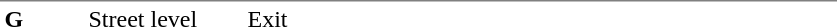<table table border=0 cellspacing=0 cellpadding=3>
<tr>
<td style="border-top:solid 1px gray;" width=50 valign=top><strong>G</strong></td>
<td style="border-top:solid 1px gray;" width=100 valign=top>Street level</td>
<td style="border-top:solid 1px gray;" width=390 valign=top>Exit</td>
</tr>
</table>
